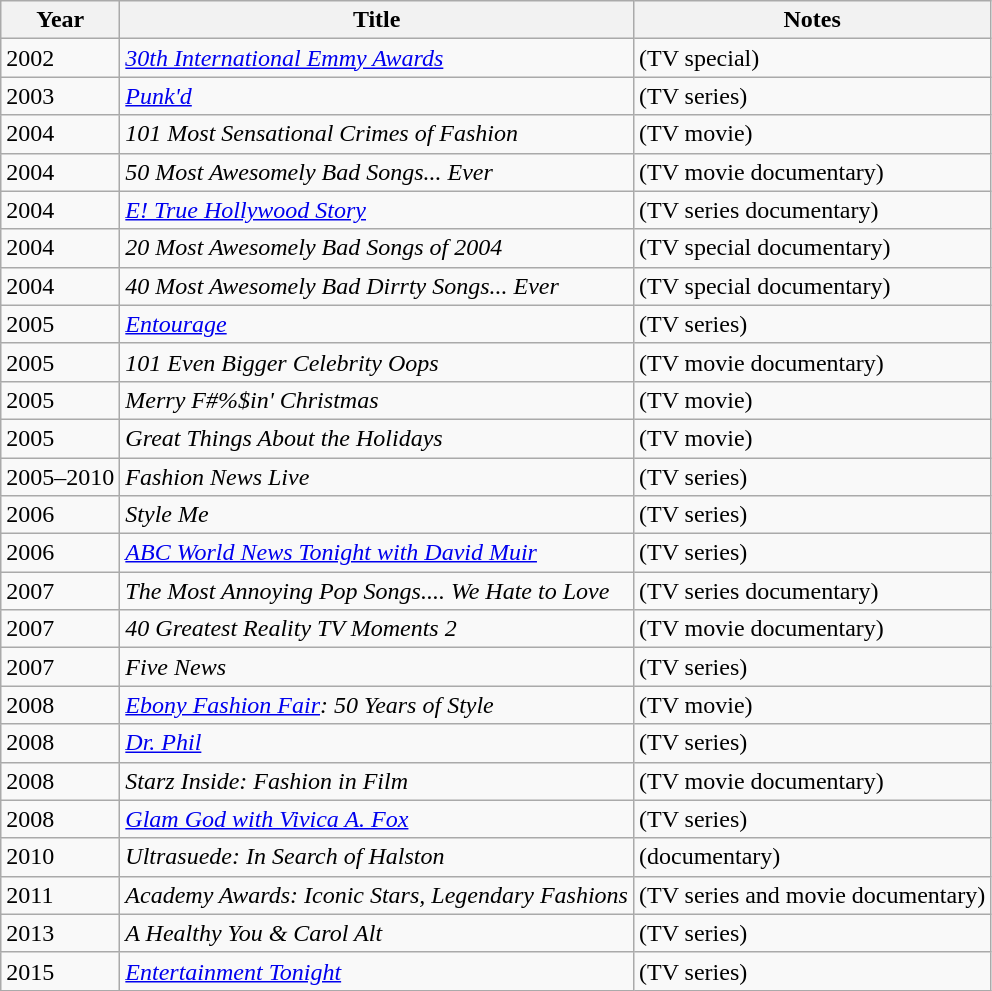<table class="wikitable sortable">
<tr>
<th>Year</th>
<th>Title</th>
<th>Notes</th>
</tr>
<tr>
<td>2002</td>
<td><em><a href='#'>30th International Emmy Awards</a></em></td>
<td>(TV special)</td>
</tr>
<tr>
<td>2003</td>
<td><em><a href='#'>Punk'd</a></em></td>
<td>(TV series)</td>
</tr>
<tr>
<td>2004</td>
<td><em>101 Most Sensational Crimes of Fashion</em></td>
<td>(TV movie)</td>
</tr>
<tr>
<td>2004</td>
<td><em>50 Most Awesomely Bad Songs... Ever</em></td>
<td>(TV movie documentary)</td>
</tr>
<tr>
<td>2004</td>
<td><em><a href='#'>E! True Hollywood Story</a></em></td>
<td>(TV series documentary)</td>
</tr>
<tr>
<td>2004</td>
<td><em>20 Most Awesomely Bad Songs of 2004</em></td>
<td>(TV special documentary)</td>
</tr>
<tr>
<td>2004</td>
<td><em>40 Most Awesomely Bad Dirrty Songs... Ever</em></td>
<td>(TV special documentary)</td>
</tr>
<tr>
<td>2005</td>
<td><em><a href='#'>Entourage</a></em></td>
<td>(TV series)</td>
</tr>
<tr>
<td>2005</td>
<td><em>101 Even Bigger Celebrity Oops</em></td>
<td>(TV movie documentary)</td>
</tr>
<tr>
<td>2005</td>
<td><em>Merry F#%$in' Christmas</em></td>
<td>(TV movie)</td>
</tr>
<tr>
<td>2005</td>
<td><em>Great Things About the Holidays</em></td>
<td>(TV movie)</td>
</tr>
<tr>
<td>2005–2010</td>
<td><em>Fashion News Live</em></td>
<td>(TV series)</td>
</tr>
<tr>
<td>2006</td>
<td><em>Style Me</em></td>
<td>(TV series)</td>
</tr>
<tr>
<td>2006</td>
<td><em><a href='#'>ABC World News Tonight with David Muir</a></em></td>
<td>(TV series)</td>
</tr>
<tr>
<td>2007</td>
<td><em>The Most Annoying Pop Songs.... We Hate to Love</em></td>
<td>(TV series documentary)</td>
</tr>
<tr>
<td>2007</td>
<td><em>40 Greatest Reality TV Moments 2</em></td>
<td>(TV movie documentary)</td>
</tr>
<tr>
<td>2007</td>
<td><em>Five News</em></td>
<td>(TV series)</td>
</tr>
<tr>
<td>2008</td>
<td><em><a href='#'>Ebony Fashion Fair</a>: 50 Years of Style</em></td>
<td>(TV movie)</td>
</tr>
<tr>
<td>2008</td>
<td><em><a href='#'>Dr. Phil</a></em></td>
<td>(TV series)</td>
</tr>
<tr>
<td>2008</td>
<td><em>Starz Inside: Fashion in Film</em></td>
<td>(TV movie documentary)</td>
</tr>
<tr>
<td>2008</td>
<td><em><a href='#'>Glam God with Vivica A. Fox</a></em></td>
<td>(TV series)</td>
</tr>
<tr>
<td>2010</td>
<td><em>Ultrasuede: In Search of Halston</em></td>
<td>(documentary)</td>
</tr>
<tr>
<td>2011</td>
<td><em>Academy Awards: Iconic Stars, Legendary Fashions</em></td>
<td>(TV series and movie documentary)</td>
</tr>
<tr>
<td>2013</td>
<td><em>A Healthy You & Carol Alt</em></td>
<td>(TV series)</td>
</tr>
<tr>
<td>2015</td>
<td><em><a href='#'>Entertainment Tonight</a></em></td>
<td>(TV series)</td>
</tr>
</table>
